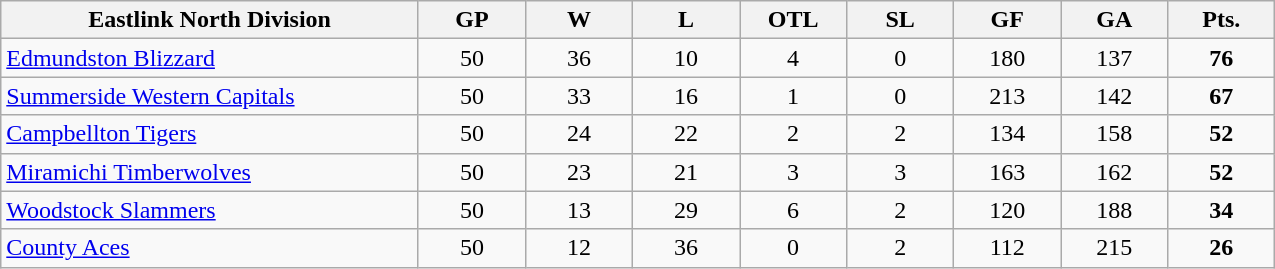<table class="wikitable sortable">
<tr>
<td class="unsortable" align=center bgcolor=#F2F2F2 style="width: 16.94em"><strong>Eastlink North Division</strong></td>
<th style="width: 4em">GP</th>
<th style="width: 4em">W</th>
<th style="width: 4em">L</th>
<th style="width: 4em">OTL</th>
<th style="width: 4em">SL</th>
<th style="width: 4em">GF</th>
<th style="width: 4em">GA</th>
<th style="width: 4em">Pts.</th>
</tr>
<tr align=center>
<td align=left><a href='#'>Edmundston Blizzard</a></td>
<td>50</td>
<td>36</td>
<td>10</td>
<td>4</td>
<td> 0</td>
<td>180</td>
<td>137</td>
<td><strong>76</strong></td>
</tr>
<tr align=center>
<td align=left><a href='#'>Summerside Western Capitals</a></td>
<td>50</td>
<td>33</td>
<td>16</td>
<td> 1</td>
<td> 0</td>
<td>213</td>
<td>142</td>
<td><strong>67</strong></td>
</tr>
<tr align=center>
<td align=left><a href='#'>Campbellton Tigers</a></td>
<td>50</td>
<td>24</td>
<td>22</td>
<td>2</td>
<td>2</td>
<td>134</td>
<td>158</td>
<td><strong>52</strong></td>
</tr>
<tr align=center>
<td align=left><a href='#'>Miramichi Timberwolves</a></td>
<td>50</td>
<td>23</td>
<td>21</td>
<td>3</td>
<td>3</td>
<td>163</td>
<td>162</td>
<td><strong>52</strong></td>
</tr>
<tr align=center>
<td align=left><a href='#'>Woodstock Slammers</a></td>
<td>50</td>
<td>13</td>
<td>29</td>
<td>6</td>
<td>2</td>
<td>120</td>
<td>188</td>
<td><strong>34</strong></td>
</tr>
<tr align=center>
<td align=left><a href='#'>County Aces</a></td>
<td>50</td>
<td>12</td>
<td>36</td>
<td> 0</td>
<td>2</td>
<td>112</td>
<td>215</td>
<td><strong>26</strong></td>
</tr>
</table>
